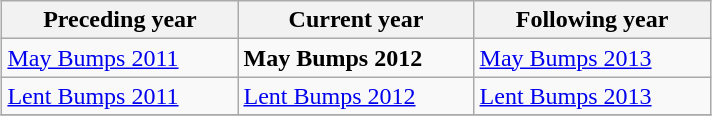<table class="wikitable" style="margin:1em auto;">
<tr>
<th width=150>Preceding year</th>
<th width=150>Current year</th>
<th width=150>Following year</th>
</tr>
<tr>
<td><a href='#'>May Bumps 2011</a></td>
<td><strong>May Bumps 2012</strong></td>
<td><a href='#'>May Bumps 2013</a></td>
</tr>
<tr>
<td><a href='#'>Lent Bumps 2011</a></td>
<td><a href='#'>Lent Bumps 2012</a></td>
<td><a href='#'>Lent Bumps 2013</a></td>
</tr>
<tr>
</tr>
</table>
